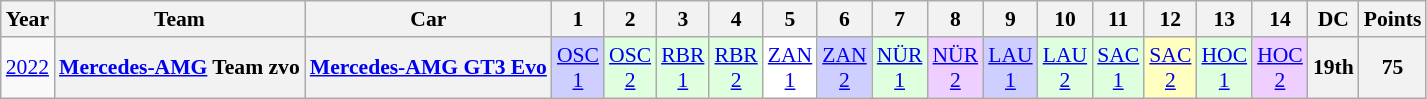<table class="wikitable" style="text-align:center; font-size:90%">
<tr>
<th>Year</th>
<th>Team</th>
<th>Car</th>
<th>1</th>
<th>2</th>
<th>3</th>
<th>4</th>
<th>5</th>
<th>6</th>
<th>7</th>
<th>8</th>
<th>9</th>
<th>10</th>
<th>11</th>
<th>12</th>
<th>13</th>
<th>14</th>
<th>DC</th>
<th>Points</th>
</tr>
<tr>
<td><a href='#'>2022</a></td>
<th><a href='#'>Mercedes-AMG</a> Team zvo</th>
<th><a href='#'>Mercedes-AMG GT3 Evo</a></th>
<td style="background:#CFCFFF;"><a href='#'>OSC<br>1</a><br></td>
<td style="background:#DFFFDF;"><a href='#'>OSC<br>2</a><br></td>
<td style="background:#DFFFDF;"><a href='#'>RBR<br>1</a><br></td>
<td style="background:#DFFFDF;"><a href='#'>RBR<br>2</a><br></td>
<td style="background:#FFFFFF;"><a href='#'>ZAN<br>1</a><br></td>
<td style="background:#CFCFFF;"><a href='#'>ZAN<br>2</a><br></td>
<td style="background:#DFFFDF;"><a href='#'>NÜR<br>1</a><br></td>
<td style="background:#EFCFFF;"><a href='#'>NÜR<br>2</a><br></td>
<td style="background:#CFCFFF;"><a href='#'>LAU<br>1</a><br></td>
<td style="background:#DFFFDF;"><a href='#'>LAU<br>2</a><br></td>
<td style="background:#DFFFDF;"><a href='#'>SAC<br>1</a><br></td>
<td style="background:#FFFFBF;"><a href='#'>SAC<br>2</a><br></td>
<td style="background:#DFFFDF;"><a href='#'>HOC<br>1</a><br></td>
<td style="background:#EFCFFF;"><a href='#'>HOC<br>2</a><br></td>
<th>19th</th>
<th>75</th>
</tr>
</table>
